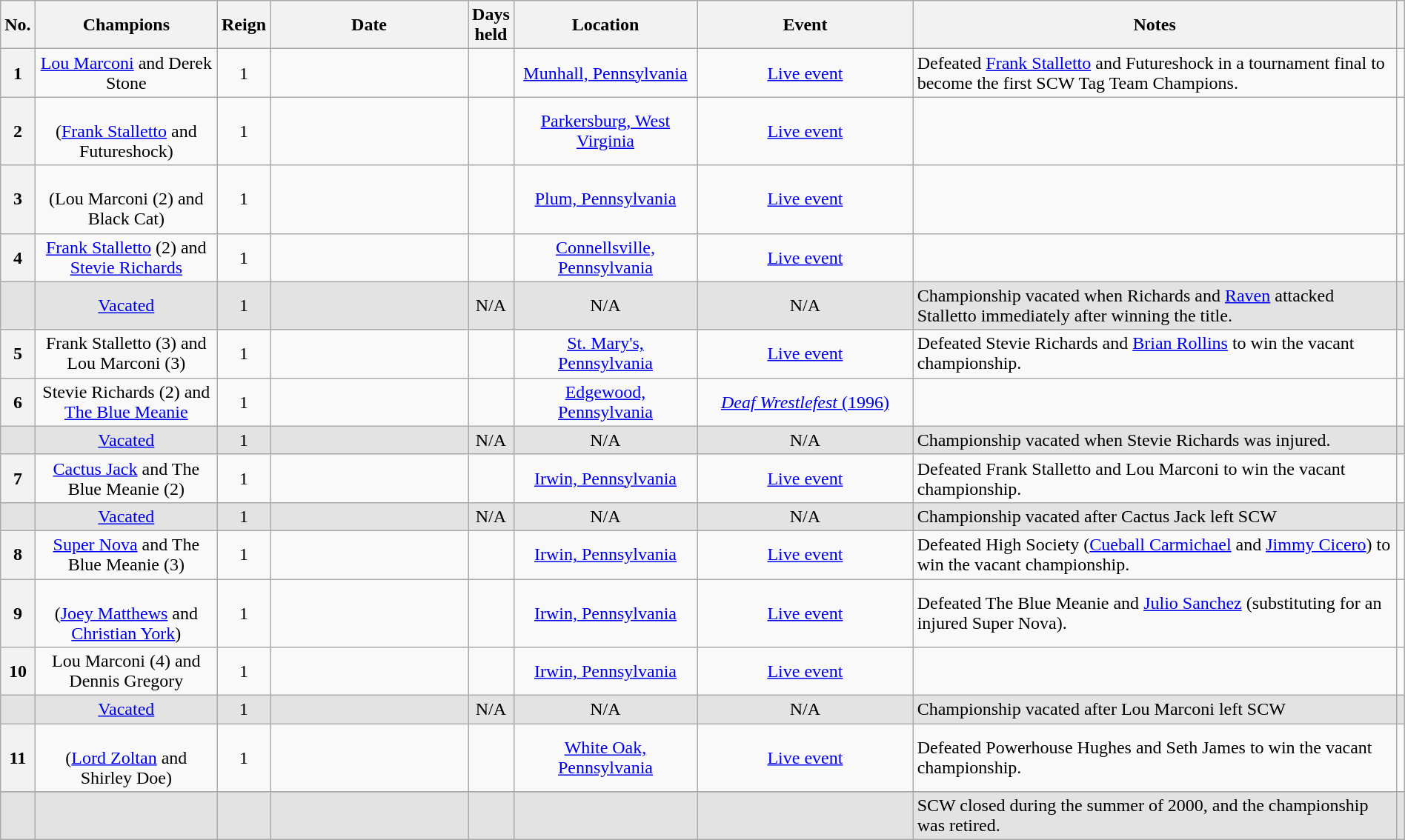<table class="wikitable sortable" style="text-align: center" width=100%>
<tr>
<th width=0 data-sort-type="number" scope="col">No.</th>
<th width=14% scope="col">Champions</th>
<th width=0 scope="col">Reign</th>
<th width=16% scope="col">Date</th>
<th width=0 data-sort-type="number" scope="col">Days held</th>
<th width=14% scope="col">Location</th>
<th width=17% scope="col">Event</th>
<th width=51% class="unsortable" scope="col">Notes</th>
<th width=0 class="unsortable" scope="col"></th>
</tr>
<tr>
<th scope="row">1</th>
<td><a href='#'>Lou Marconi</a> and Derek Stone</td>
<td>1</td>
<td></td>
<td></td>
<td><a href='#'>Munhall, Pennsylvania</a></td>
<td><a href='#'>Live event</a></td>
<td align=left>Defeated <a href='#'>Frank Stalletto</a> and Futureshock in a tournament final to become the first SCW Tag Team Champions.</td>
<td></td>
</tr>
<tr>
<th scope="row">2</th>
<td><em></em><br>(<a href='#'>Frank Stalletto</a> and Futureshock)</td>
<td>1</td>
<td></td>
<td></td>
<td><a href='#'>Parkersburg, West Virginia</a></td>
<td><a href='#'>Live event</a></td>
<td align=left></td>
<td></td>
</tr>
<tr>
<th scope="row">3</th>
<td><em></em><br>(Lou Marconi (2) and Black Cat)</td>
<td>1</td>
<td></td>
<td></td>
<td><a href='#'>Plum, Pennsylvania</a></td>
<td><a href='#'>Live event</a></td>
<td align=left> </td>
<td></td>
</tr>
<tr>
<th scope="row">4</th>
<td><a href='#'>Frank Stalletto</a> (2) and <a href='#'>Stevie Richards</a></td>
<td>1</td>
<td></td>
<td></td>
<td><a href='#'>Connellsville, Pennsylvania</a></td>
<td><a href='#'>Live event</a></td>
<td align=left> </td>
<td></td>
</tr>
<tr style="background-color:#e3e3e3">
<td scope="row"></td>
<td><a href='#'>Vacated</a></td>
<td>1</td>
<td></td>
<td>N/A</td>
<td>N/A</td>
<td>N/A</td>
<td align=left>Championship vacated when Richards and <a href='#'>Raven</a> attacked Stalletto immediately after winning the title.</td>
<td></td>
</tr>
<tr>
<th scope="row">5</th>
<td>Frank Stalletto (3) and Lou Marconi (3)</td>
<td>1</td>
<td></td>
<td></td>
<td><a href='#'>St. Mary's, Pennsylvania</a></td>
<td><a href='#'>Live event</a></td>
<td align=left>Defeated Stevie Richards and <a href='#'>Brian Rollins</a> to win the vacant championship.</td>
<td></td>
</tr>
<tr>
<th scope="row">6</th>
<td>Stevie Richards (2) and <a href='#'>The Blue Meanie</a></td>
<td>1</td>
<td></td>
<td></td>
<td><a href='#'>Edgewood, Pennsylvania</a></td>
<td><a href='#'><em>Deaf Wrestlefest</em> (1996)</a></td>
<td align=left> </td>
<td></td>
</tr>
<tr style="background-color:#e3e3e3">
<td scope="row"></td>
<td><a href='#'>Vacated</a></td>
<td>1</td>
<td></td>
<td>N/A</td>
<td>N/A</td>
<td>N/A</td>
<td align=left>Championship vacated when Stevie Richards was injured.</td>
<td></td>
</tr>
<tr>
<th scope="row">7</th>
<td><a href='#'>Cactus Jack</a> and The Blue Meanie (2)</td>
<td>1</td>
<td></td>
<td></td>
<td><a href='#'>Irwin, Pennsylvania</a></td>
<td><a href='#'>Live event</a></td>
<td align=left>Defeated Frank Stalletto and Lou Marconi to win the vacant championship.</td>
<td></td>
</tr>
<tr style="background-color:#e3e3e3">
<td scope="row"></td>
<td><a href='#'>Vacated</a></td>
<td>1</td>
<td></td>
<td>N/A</td>
<td>N/A</td>
<td>N/A</td>
<td align=left>Championship vacated after Cactus Jack left SCW</td>
<td></td>
</tr>
<tr>
<th scope="row">8</th>
<td><a href='#'>Super Nova</a> and The Blue Meanie (3)</td>
<td>1</td>
<td></td>
<td></td>
<td><a href='#'>Irwin, Pennsylvania</a></td>
<td><a href='#'>Live event</a></td>
<td align=left>Defeated High Society (<a href='#'>Cueball Carmichael</a> and <a href='#'>Jimmy Cicero</a>) to win the vacant championship.</td>
<td></td>
</tr>
<tr>
<th scope="row">9</th>
<td><em></em><br>(<a href='#'>Joey Matthews</a> and <a href='#'>Christian York</a>)</td>
<td>1</td>
<td></td>
<td></td>
<td><a href='#'>Irwin, Pennsylvania</a></td>
<td><a href='#'>Live event</a></td>
<td align=left>Defeated The Blue Meanie and <a href='#'>Julio Sanchez</a> (substituting for an injured Super Nova).</td>
<td></td>
</tr>
<tr>
<th scope="row">10</th>
<td>Lou Marconi (4) and Dennis Gregory</td>
<td>1</td>
<td></td>
<td></td>
<td><a href='#'>Irwin, Pennsylvania</a></td>
<td><a href='#'>Live event</a></td>
<td align=left> </td>
<td></td>
</tr>
<tr style="background-color:#e3e3e3">
<td scope="row"></td>
<td><a href='#'>Vacated</a></td>
<td>1</td>
<td></td>
<td>N/A</td>
<td>N/A</td>
<td>N/A</td>
<td align=left>Championship vacated after Lou Marconi left SCW</td>
<td></td>
</tr>
<tr>
<th scope="row">11</th>
<td><em></em><br>(<a href='#'>Lord Zoltan</a> and Shirley Doe)</td>
<td>1</td>
<td></td>
<td></td>
<td><a href='#'>White Oak, Pennsylvania</a></td>
<td><a href='#'>Live event</a></td>
<td align=left>Defeated Powerhouse Hughes and Seth James to win the vacant championship.</td>
<td></td>
</tr>
<tr>
</tr>
<tr style="background-color:#e3e3e3">
<td></td>
<td></td>
<td></td>
<td></td>
<td></td>
<td></td>
<td></td>
<td align=left>SCW closed during the summer of 2000, and the championship was retired.</td>
<td></td>
</tr>
</table>
